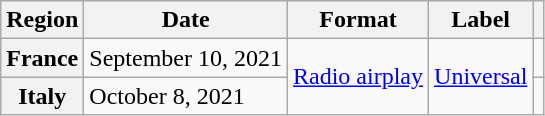<table class="wikitable plainrowheaders">
<tr>
<th scope="col">Region</th>
<th scope="col">Date</th>
<th scope="col">Format</th>
<th scope="col">Label</th>
<th scope="col"></th>
</tr>
<tr>
<th scope="row">France</th>
<td>September 10, 2021</td>
<td rowspan="2"><a href='#'>Radio airplay</a></td>
<td rowspan="2"><a href='#'>Universal</a></td>
<td align="center"></td>
</tr>
<tr>
<th scope="row">Italy</th>
<td>October 8, 2021</td>
<td align="center"></td>
</tr>
</table>
